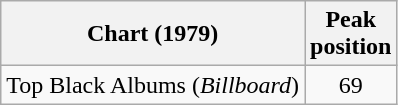<table class="wikitable">
<tr>
<th>Chart (1979)</th>
<th>Peak<br>position</th>
</tr>
<tr>
<td>Top Black Albums (<em>Billboard</em>)</td>
<td align="center">69</td>
</tr>
</table>
